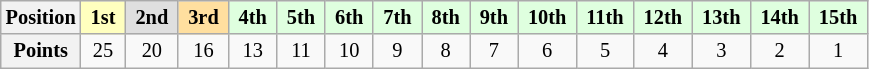<table class="wikitable" style="font-size:85%; text-align:center">
<tr>
<th>Position</th>
<td style="background:#ffffbf;"> <strong>1st</strong> </td>
<td style="background:#dfdfdf;"> <strong>2nd</strong> </td>
<td style="background:#ffdf9f;"> <strong>3rd</strong> </td>
<td style="background:#dfffdf;"> <strong>4th</strong> </td>
<td style="background:#dfffdf;"> <strong>5th</strong> </td>
<td style="background:#dfffdf;"> <strong>6th</strong> </td>
<td style="background:#dfffdf;"> <strong>7th</strong> </td>
<td style="background:#dfffdf;"> <strong>8th</strong> </td>
<td style="background:#dfffdf;"> <strong>9th</strong> </td>
<td style="background:#dfffdf;"> <strong>10th</strong> </td>
<td style="background:#dfffdf;"> <strong>11th</strong> </td>
<td style="background:#dfffdf;"> <strong>12th</strong> </td>
<td style="background:#dfffdf;"> <strong>13th</strong> </td>
<td style="background:#dfffdf;"> <strong>14th</strong> </td>
<td style="background:#dfffdf;"> <strong>15th</strong> </td>
</tr>
<tr>
<th>Points</th>
<td>25</td>
<td>20</td>
<td>16</td>
<td>13</td>
<td>11</td>
<td>10</td>
<td>9</td>
<td>8</td>
<td>7</td>
<td>6</td>
<td>5</td>
<td>4</td>
<td>3</td>
<td>2</td>
<td>1</td>
</tr>
</table>
